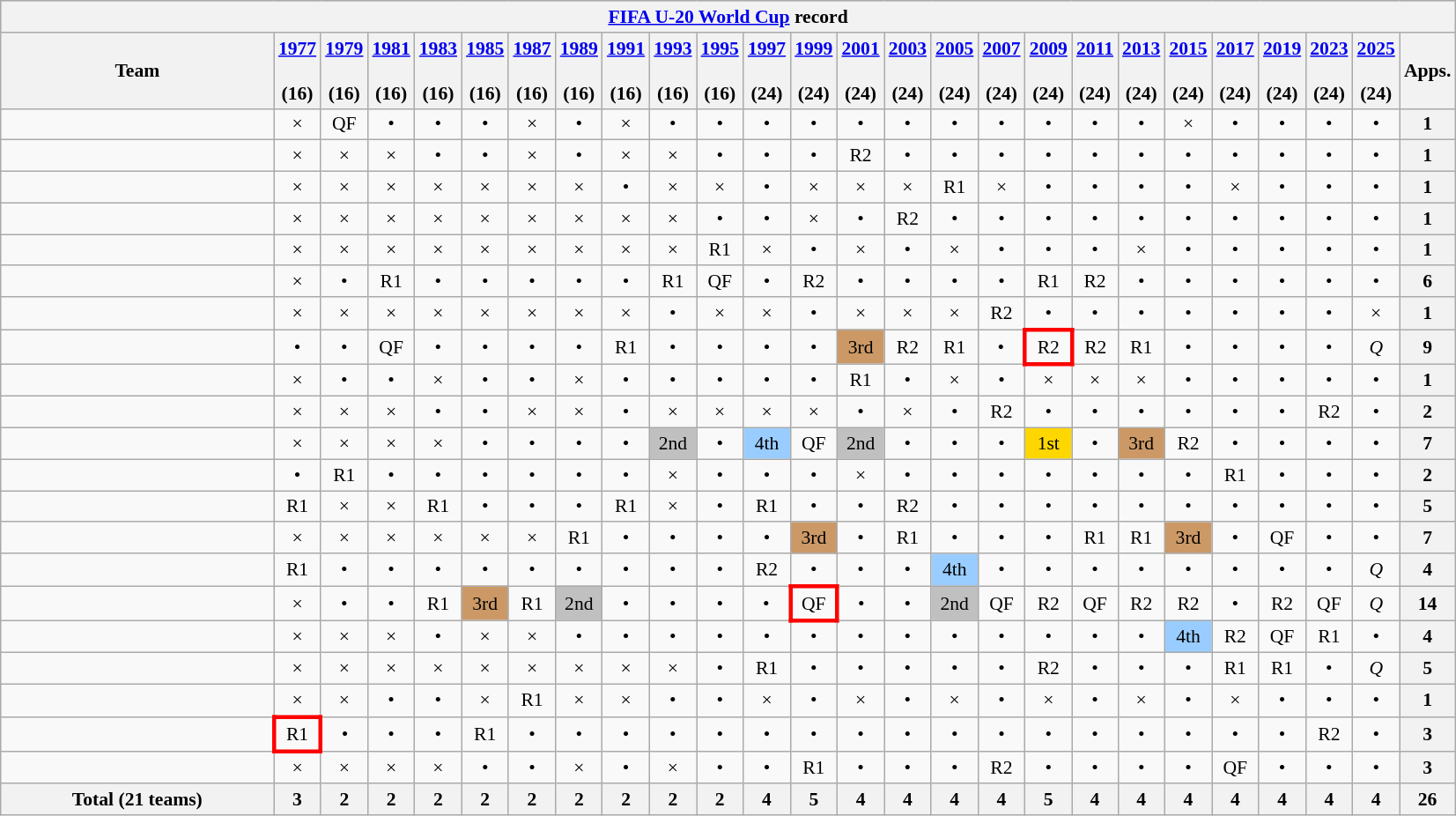<table class="wikitable" style="text-align:center; font-size:90%">
<tr style="background:#cccccc;" align=center>
<th colspan=26><a href='#'>FIFA U-20 World Cup</a> record</th>
</tr>
<tr>
<th width=200>Team</th>
<th><a href='#'>1977</a><br><br>(16)</th>
<th><a href='#'>1979</a><br><br>(16)</th>
<th><a href='#'>1981</a><br><br>(16)</th>
<th><a href='#'>1983</a><br><br>(16)</th>
<th><a href='#'>1985</a><br><br>(16)</th>
<th><a href='#'>1987</a><br><br>(16)</th>
<th><a href='#'>1989</a><br><br>(16)</th>
<th><a href='#'>1991</a><br><br>(16)</th>
<th><a href='#'>1993</a><br><br>(16)</th>
<th><a href='#'>1995</a><br><br>(16)</th>
<th><a href='#'>1997</a><br><br>(24)</th>
<th><a href='#'>1999</a><br><br>(24)</th>
<th><a href='#'>2001</a><br><br>(24)</th>
<th><a href='#'>2003</a><br><br>(24)</th>
<th><a href='#'>2005</a><br><br>(24)</th>
<th><a href='#'>2007</a><br><br>(24)</th>
<th><a href='#'>2009</a><br><br>(24)</th>
<th><a href='#'>2011</a><br><br>(24)</th>
<th><a href='#'>2013</a><br><br>(24)</th>
<th><a href='#'>2015</a><br><br>(24)</th>
<th><a href='#'>2017</a><br><br>(24)</th>
<th><a href='#'>2019</a><br><br>(24)</th>
<th><a href='#'>2023</a><br><br>(24)</th>
<th><a href='#'>2025</a><br><br>(24)</th>
<th>Apps.</th>
</tr>
<tr align=center>
<td align=left></td>
<td>×</td>
<td>QF</td>
<td>•</td>
<td>•</td>
<td>•</td>
<td>×</td>
<td>•</td>
<td>×</td>
<td>•</td>
<td>•</td>
<td>•</td>
<td>•</td>
<td>•</td>
<td>•</td>
<td>•</td>
<td>•</td>
<td>•</td>
<td>•</td>
<td>•</td>
<td>×</td>
<td>•</td>
<td>•</td>
<td>•</td>
<td>•</td>
<th>1</th>
</tr>
<tr align=center>
<td align=left></td>
<td>×</td>
<td>×</td>
<td>×</td>
<td>•</td>
<td>•</td>
<td>×</td>
<td>•</td>
<td>×</td>
<td>×</td>
<td>•</td>
<td>•</td>
<td>•</td>
<td>R2</td>
<td>•</td>
<td>•</td>
<td>•</td>
<td>•</td>
<td>•</td>
<td>•</td>
<td>•</td>
<td>•</td>
<td>•</td>
<td>•</td>
<td>•</td>
<th>1</th>
</tr>
<tr align=center>
<td align=left></td>
<td>×</td>
<td>×</td>
<td>×</td>
<td>×</td>
<td>×</td>
<td>×</td>
<td>×</td>
<td>•</td>
<td>×</td>
<td>×</td>
<td>•</td>
<td>×</td>
<td>×</td>
<td>×</td>
<td>R1</td>
<td>×</td>
<td>•</td>
<td>•</td>
<td>•</td>
<td>•</td>
<td>×</td>
<td>•</td>
<td>•</td>
<td>•</td>
<th>1</th>
</tr>
<tr align=center>
<td align=left></td>
<td>×</td>
<td>×</td>
<td>×</td>
<td>×</td>
<td>×</td>
<td>×</td>
<td>×</td>
<td>×</td>
<td>×</td>
<td>•</td>
<td>•</td>
<td>×</td>
<td>•</td>
<td>R2</td>
<td>•</td>
<td>•</td>
<td>•</td>
<td>•</td>
<td>•</td>
<td>•</td>
<td>•</td>
<td>•</td>
<td>•</td>
<td>•</td>
<th>1</th>
</tr>
<tr align=center>
<td align=left></td>
<td>×</td>
<td>×</td>
<td>×</td>
<td>×</td>
<td>×</td>
<td>×</td>
<td>×</td>
<td>×</td>
<td>×</td>
<td>R1</td>
<td>×</td>
<td>•</td>
<td>×</td>
<td>•</td>
<td>×</td>
<td>•</td>
<td>•</td>
<td>•</td>
<td>×</td>
<td>•</td>
<td>•</td>
<td>•</td>
<td>•</td>
<td>•</td>
<th>1</th>
</tr>
<tr align=center>
<td align=left></td>
<td>×</td>
<td>•</td>
<td>R1</td>
<td>•</td>
<td>•</td>
<td>•</td>
<td>•</td>
<td>•</td>
<td>R1</td>
<td>QF</td>
<td>•</td>
<td>R2</td>
<td>•</td>
<td>•</td>
<td>•</td>
<td>•</td>
<td>R1</td>
<td>R2</td>
<td>•</td>
<td>•</td>
<td>•</td>
<td>•</td>
<td>•</td>
<td>•</td>
<th>6</th>
</tr>
<tr align=center>
<td align=left></td>
<td>×</td>
<td>×</td>
<td>×</td>
<td>×</td>
<td>×</td>
<td>×</td>
<td>×</td>
<td>×</td>
<td>•</td>
<td>×</td>
<td>×</td>
<td>•</td>
<td>×</td>
<td>×</td>
<td>×</td>
<td>R2</td>
<td>•</td>
<td>•</td>
<td>•</td>
<td>•</td>
<td>•</td>
<td>•</td>
<td>•</td>
<td>×</td>
<th>1</th>
</tr>
<tr align=center>
<td align=left></td>
<td>•</td>
<td>•</td>
<td>QF</td>
<td>•</td>
<td>•</td>
<td>•</td>
<td>•</td>
<td>R1</td>
<td>•</td>
<td>•</td>
<td>•</td>
<td>•</td>
<td bgcolor=#cc9966>3rd</td>
<td>R2</td>
<td>R1</td>
<td>•</td>
<td style="border: 3px solid red">R2</td>
<td>R2</td>
<td>R1</td>
<td>•</td>
<td>•</td>
<td>•</td>
<td>•</td>
<td><em>Q</em></td>
<th>9</th>
</tr>
<tr align=center>
<td align=left></td>
<td>×</td>
<td>•</td>
<td>•</td>
<td>×</td>
<td>•</td>
<td>•</td>
<td>×</td>
<td>•</td>
<td>•</td>
<td>•</td>
<td>•</td>
<td>•</td>
<td>R1</td>
<td>•</td>
<td>×</td>
<td>•</td>
<td>×</td>
<td>×</td>
<td>×</td>
<td>•</td>
<td>•</td>
<td>•</td>
<td>•</td>
<td>•</td>
<th>1</th>
</tr>
<tr align=center>
<td align=left></td>
<td>×</td>
<td>×</td>
<td>×</td>
<td>•</td>
<td>•</td>
<td>×</td>
<td>×</td>
<td>•</td>
<td>×</td>
<td>×</td>
<td>×</td>
<td>×</td>
<td>•</td>
<td>×</td>
<td>•</td>
<td>R2</td>
<td>•</td>
<td>•</td>
<td>•</td>
<td>•</td>
<td>•</td>
<td>•</td>
<td>R2</td>
<td>•</td>
<th>2</th>
</tr>
<tr align=center>
<td align=left></td>
<td>×</td>
<td>×</td>
<td>×</td>
<td>×</td>
<td>•</td>
<td>•</td>
<td>•</td>
<td>•</td>
<td bgcolor=silver>2nd</td>
<td>•</td>
<td bgcolor=#9acdff>4th</td>
<td>QF</td>
<td bgcolor=silver>2nd</td>
<td>•</td>
<td>•</td>
<td>•</td>
<td bgcolor=gold>1st</td>
<td>•</td>
<td bgcolor=#cc9966>3rd</td>
<td>R2</td>
<td>•</td>
<td>•</td>
<td>•</td>
<td>•</td>
<th>7</th>
</tr>
<tr align=center>
<td align=left></td>
<td>•</td>
<td>R1</td>
<td>•</td>
<td>•</td>
<td>•</td>
<td>•</td>
<td>•</td>
<td>•</td>
<td>×</td>
<td>•</td>
<td>•</td>
<td>•</td>
<td>×</td>
<td>•</td>
<td>•</td>
<td>•</td>
<td>•</td>
<td>•</td>
<td>•</td>
<td>•</td>
<td>R1</td>
<td>•</td>
<td>•</td>
<td>•</td>
<th>2</th>
</tr>
<tr align=center>
<td align=left></td>
<td>R1</td>
<td>×</td>
<td>×</td>
<td>R1</td>
<td>•</td>
<td>•</td>
<td>•</td>
<td>R1</td>
<td>×</td>
<td>•</td>
<td>R1</td>
<td>•</td>
<td>•</td>
<td>R2</td>
<td>•</td>
<td>•</td>
<td>•</td>
<td>•</td>
<td>•</td>
<td>•</td>
<td>•</td>
<td>•</td>
<td>•</td>
<td>•</td>
<th>5</th>
</tr>
<tr align=center>
<td align=left></td>
<td>×</td>
<td>×</td>
<td>×</td>
<td>×</td>
<td>×</td>
<td>×</td>
<td>R1</td>
<td>•</td>
<td>•</td>
<td>•</td>
<td>•</td>
<td bgcolor=#cc9966>3rd</td>
<td>•</td>
<td>R1</td>
<td>•</td>
<td>•</td>
<td>•</td>
<td>R1</td>
<td>R1</td>
<td bgcolor=#cc9966>3rd</td>
<td>•</td>
<td>QF</td>
<td>•</td>
<td>•</td>
<th>7</th>
</tr>
<tr align=center>
<td align=left></td>
<td>R1</td>
<td>•</td>
<td>•</td>
<td>•</td>
<td>•</td>
<td>•</td>
<td>•</td>
<td>•</td>
<td>•</td>
<td>•</td>
<td>R2</td>
<td>•</td>
<td>•</td>
<td>•</td>
<td bgcolor=#9acdff>4th</td>
<td>•</td>
<td>•</td>
<td>•</td>
<td>•</td>
<td>•</td>
<td>•</td>
<td>•</td>
<td>•</td>
<td><em>Q</em></td>
<th>4</th>
</tr>
<tr align=center>
<td align=left></td>
<td>×</td>
<td>•</td>
<td>•</td>
<td>R1</td>
<td bgcolor=#cc9966>3rd</td>
<td>R1</td>
<td bgcolor=silver>2nd</td>
<td>•</td>
<td>•</td>
<td>•</td>
<td>•</td>
<td style="border: 3px solid red">QF</td>
<td>•</td>
<td>•</td>
<td bgcolor=silver>2nd</td>
<td>QF</td>
<td>R2</td>
<td>QF</td>
<td>R2</td>
<td>R2</td>
<td>•</td>
<td>R2</td>
<td>QF</td>
<td><em>Q</em></td>
<th>14</th>
</tr>
<tr align=center>
<td align=left></td>
<td>×</td>
<td>×</td>
<td>×</td>
<td>•</td>
<td>×</td>
<td>×</td>
<td>•</td>
<td>•</td>
<td>•</td>
<td>•</td>
<td>•</td>
<td>•</td>
<td>•</td>
<td>•</td>
<td>•</td>
<td>•</td>
<td>•</td>
<td>•</td>
<td>•</td>
<td bgcolor=#9acdff>4th</td>
<td>R2</td>
<td>QF</td>
<td>R1</td>
<td>•</td>
<th>4</th>
</tr>
<tr align=center>
<td align=left></td>
<td>×</td>
<td>×</td>
<td>×</td>
<td>×</td>
<td>×</td>
<td>×</td>
<td>×</td>
<td>×</td>
<td>×</td>
<td>•</td>
<td>R1</td>
<td>•</td>
<td>•</td>
<td>•</td>
<td>•</td>
<td>•</td>
<td>R2</td>
<td>•</td>
<td>•</td>
<td>•</td>
<td>R1</td>
<td>R1</td>
<td>•</td>
<td><em>Q</em></td>
<th>5</th>
</tr>
<tr align=center>
<td align=left></td>
<td>×</td>
<td>×</td>
<td>•</td>
<td>•</td>
<td>×</td>
<td>R1</td>
<td>×</td>
<td>×</td>
<td>•</td>
<td>•</td>
<td>×</td>
<td>•</td>
<td>×</td>
<td>•</td>
<td>×</td>
<td>•</td>
<td>×</td>
<td>•</td>
<td>×</td>
<td>•</td>
<td>×</td>
<td>•</td>
<td>•</td>
<td>•</td>
<th>1</th>
</tr>
<tr align=center>
<td align=left></td>
<td style="border: 3px solid red">R1</td>
<td>•</td>
<td>•</td>
<td>•</td>
<td>R1</td>
<td>•</td>
<td>•</td>
<td>•</td>
<td>•</td>
<td>•</td>
<td>•</td>
<td>•</td>
<td>•</td>
<td>•</td>
<td>•</td>
<td>•</td>
<td>•</td>
<td>•</td>
<td>•</td>
<td>•</td>
<td>•</td>
<td>•</td>
<td>R2</td>
<td>•</td>
<th>3</th>
</tr>
<tr align=center>
<td align=left></td>
<td>×</td>
<td>×</td>
<td>×</td>
<td>×</td>
<td>•</td>
<td>•</td>
<td>×</td>
<td>•</td>
<td>×</td>
<td>•</td>
<td>•</td>
<td>R1</td>
<td>•</td>
<td>•</td>
<td>•</td>
<td>R2</td>
<td>•</td>
<td>•</td>
<td>•</td>
<td>•</td>
<td>QF</td>
<td>•</td>
<td>•</td>
<td>•</td>
<th>3</th>
</tr>
<tr>
<th align=left>Total (21 teams)</th>
<th>3</th>
<th>2</th>
<th>2</th>
<th>2</th>
<th>2</th>
<th>2</th>
<th>2</th>
<th>2</th>
<th>2</th>
<th>2</th>
<th>4</th>
<th>5</th>
<th>4</th>
<th>4</th>
<th>4</th>
<th>4</th>
<th>5</th>
<th>4</th>
<th>4</th>
<th>4</th>
<th>4</th>
<th>4</th>
<th>4</th>
<th>4</th>
<th>26</th>
</tr>
</table>
